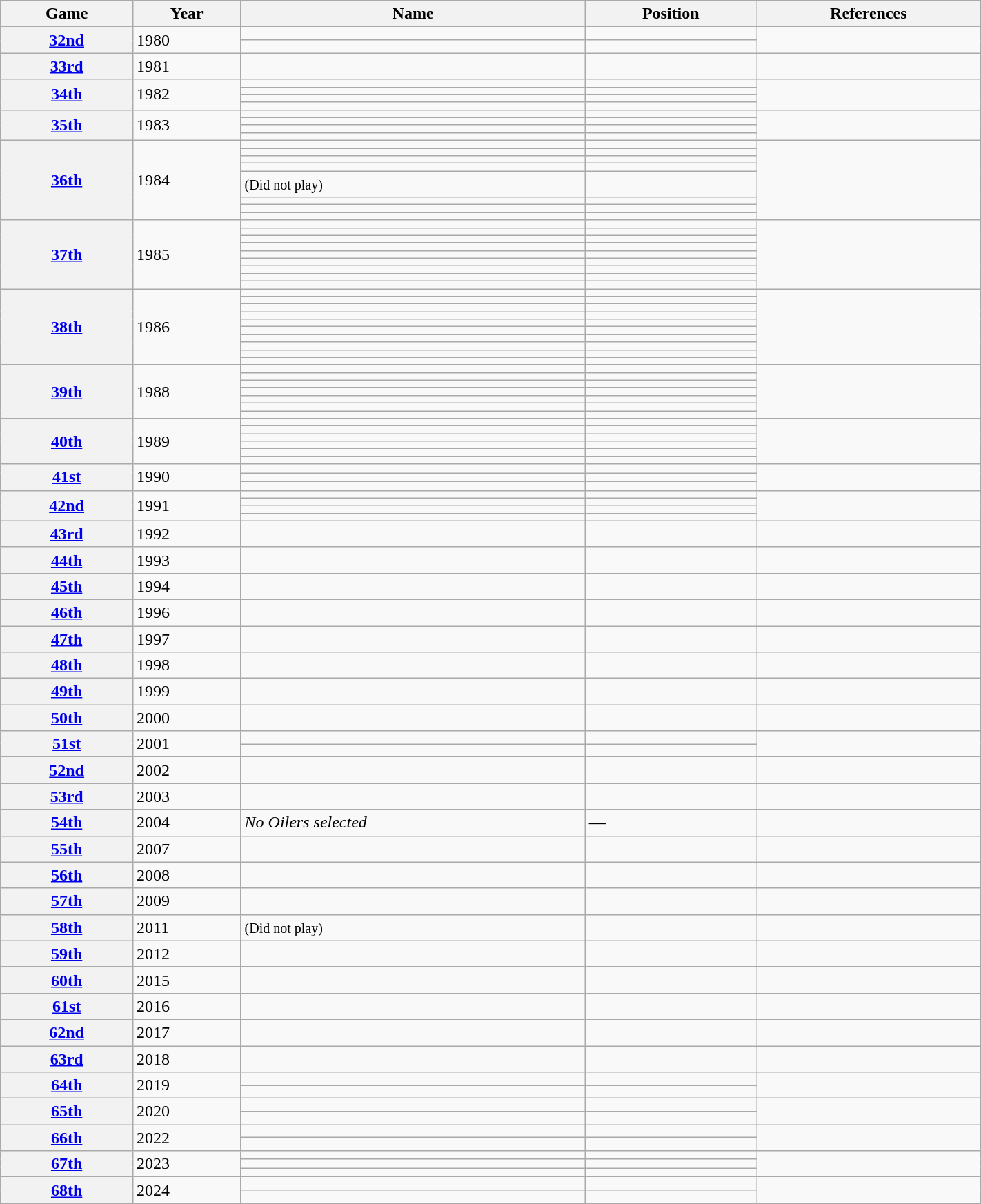<table class="wikitable sortable" width="75%">
<tr>
<th scope="col">Game</th>
<th scope="col">Year</th>
<th scope="col">Name</th>
<th scope="col">Position</th>
<th scope="col" class="unsortable">References</th>
</tr>
<tr>
<th scope="row" rowspan="2"><a href='#'>32nd</a></th>
<td rowspan="2">1980</td>
<td></td>
<td></td>
<td rowspan="2"></td>
</tr>
<tr>
<td></td>
<td></td>
</tr>
<tr>
<th scope="row"><a href='#'>33rd</a></th>
<td>1981</td>
<td></td>
<td></td>
<td></td>
</tr>
<tr>
<th scope="row" rowspan="4"><a href='#'>34th</a></th>
<td rowspan="4">1982</td>
<td></td>
<td></td>
<td rowspan="4"></td>
</tr>
<tr>
<td></td>
<td></td>
</tr>
<tr>
<td></td>
<td></td>
</tr>
<tr>
<td></td>
<td></td>
</tr>
<tr>
<th scope="row" rowspan="4"><a href='#'>35th</a></th>
<td rowspan="4">1983</td>
<td></td>
<td></td>
<td rowspan="4"></td>
</tr>
<tr>
<td></td>
<td></td>
</tr>
<tr>
<td></td>
<td></td>
</tr>
<tr>
<td></td>
<td></td>
</tr>
<tr>
<th scope="row" rowspan="8"><a href='#'>36th</a></th>
<td rowspan="8">1984</td>
<td></td>
<td></td>
<td rowspan="8"></td>
</tr>
<tr>
<td></td>
<td></td>
</tr>
<tr>
<td></td>
<td></td>
</tr>
<tr>
<td></td>
<td></td>
</tr>
<tr>
<td> <small>(Did not play)</small></td>
<td></td>
</tr>
<tr>
<td></td>
<td></td>
</tr>
<tr>
<td></td>
<td></td>
</tr>
<tr>
<td></td>
<td></td>
</tr>
<tr>
<th scope="row" rowspan="9"><a href='#'>37th</a></th>
<td rowspan="9">1985</td>
<td></td>
<td></td>
<td rowspan="9"></td>
</tr>
<tr>
<td></td>
<td></td>
</tr>
<tr>
<td></td>
<td></td>
</tr>
<tr>
<td></td>
<td></td>
</tr>
<tr>
<td></td>
<td></td>
</tr>
<tr>
<td></td>
<td></td>
</tr>
<tr>
<td></td>
<td></td>
</tr>
<tr>
<td></td>
<td></td>
</tr>
<tr>
<td></td>
<td></td>
</tr>
<tr>
<th scope="row" rowspan="10"><a href='#'>38th</a></th>
<td rowspan="10">1986</td>
<td></td>
<td></td>
<td rowspan="10"></td>
</tr>
<tr>
<td></td>
<td></td>
</tr>
<tr>
<td></td>
<td></td>
</tr>
<tr>
<td></td>
<td></td>
</tr>
<tr>
<td></td>
<td></td>
</tr>
<tr>
<td></td>
<td></td>
</tr>
<tr>
<td></td>
<td></td>
</tr>
<tr>
<td></td>
<td></td>
</tr>
<tr>
<td></td>
<td></td>
</tr>
<tr>
<td></td>
<td></td>
</tr>
<tr>
<th scope="row" rowspan="7"><a href='#'>39th</a></th>
<td rowspan="7">1988</td>
<td></td>
<td></td>
<td rowspan="7"></td>
</tr>
<tr>
<td></td>
<td></td>
</tr>
<tr>
<td></td>
<td></td>
</tr>
<tr>
<td></td>
<td></td>
</tr>
<tr>
<td></td>
<td></td>
</tr>
<tr>
<td></td>
<td></td>
</tr>
<tr>
<td></td>
<td></td>
</tr>
<tr>
<th scope="row" rowspan="6"><a href='#'>40th</a></th>
<td rowspan="6">1989</td>
<td></td>
<td></td>
<td rowspan="6"></td>
</tr>
<tr>
<td></td>
<td></td>
</tr>
<tr>
<td></td>
<td></td>
</tr>
<tr>
<td></td>
<td></td>
</tr>
<tr>
<td></td>
<td></td>
</tr>
<tr>
<td></td>
<td></td>
</tr>
<tr>
<th scope="row" rowspan="3"><a href='#'>41st</a></th>
<td rowspan="3">1990</td>
<td></td>
<td></td>
<td rowspan="3"></td>
</tr>
<tr>
<td></td>
<td></td>
</tr>
<tr>
<td></td>
<td></td>
</tr>
<tr>
<th scope="row" rowspan="4"><a href='#'>42nd</a></th>
<td rowspan="4">1991</td>
<td></td>
<td></td>
<td rowspan="4"></td>
</tr>
<tr>
<td></td>
<td></td>
</tr>
<tr>
<td></td>
<td></td>
</tr>
<tr>
<td></td>
<td></td>
</tr>
<tr>
<th scope="row"><a href='#'>43rd</a></th>
<td>1992</td>
<td></td>
<td></td>
<td></td>
</tr>
<tr>
<th scope="row"><a href='#'>44th</a></th>
<td>1993</td>
<td></td>
<td></td>
<td></td>
</tr>
<tr>
<th scope="row"><a href='#'>45th</a></th>
<td>1994</td>
<td></td>
<td></td>
<td></td>
</tr>
<tr>
<th scope="row"><a href='#'>46th</a></th>
<td>1996</td>
<td></td>
<td></td>
<td></td>
</tr>
<tr>
<th scope="row"><a href='#'>47th</a></th>
<td>1997</td>
<td></td>
<td></td>
<td></td>
</tr>
<tr>
<th scope="row"><a href='#'>48th</a></th>
<td>1998</td>
<td></td>
<td></td>
<td></td>
</tr>
<tr>
<th scope="row"><a href='#'>49th</a></th>
<td>1999</td>
<td></td>
<td></td>
<td></td>
</tr>
<tr>
<th scope="row"><a href='#'>50th</a></th>
<td>2000</td>
<td></td>
<td></td>
<td></td>
</tr>
<tr>
<th scope="row" rowspan="2"><a href='#'>51st</a></th>
<td rowspan="2">2001</td>
<td></td>
<td></td>
<td rowspan="2"></td>
</tr>
<tr>
<td></td>
<td></td>
</tr>
<tr>
<th scope="row"><a href='#'>52nd</a></th>
<td>2002</td>
<td></td>
<td></td>
<td></td>
</tr>
<tr>
<th scope="row"><a href='#'>53rd</a></th>
<td>2003</td>
<td></td>
<td></td>
<td></td>
</tr>
<tr>
<th scope="row"><a href='#'>54th</a></th>
<td>2004</td>
<td><em>No Oilers selected</em></td>
<td>—</td>
<td></td>
</tr>
<tr>
<th scope="row"><a href='#'>55th</a></th>
<td>2007</td>
<td></td>
<td></td>
<td></td>
</tr>
<tr>
<th scope="row"><a href='#'>56th</a></th>
<td>2008</td>
<td></td>
<td></td>
<td></td>
</tr>
<tr>
<th scope="row"><a href='#'>57th</a></th>
<td>2009</td>
<td></td>
<td></td>
<td></td>
</tr>
<tr>
<th scope="row"><a href='#'>58th</a></th>
<td>2011</td>
<td> <small>(Did not play)</small></td>
<td></td>
<td></td>
</tr>
<tr>
<th scope="row"><a href='#'>59th</a></th>
<td>2012</td>
<td></td>
<td></td>
<td></td>
</tr>
<tr>
<th scope="row"><a href='#'>60th</a></th>
<td>2015</td>
<td></td>
<td></td>
<td></td>
</tr>
<tr>
<th scope="row"><a href='#'>61st</a></th>
<td>2016</td>
<td></td>
<td></td>
<td></td>
</tr>
<tr>
<th scope="row"><a href='#'>62nd</a></th>
<td>2017</td>
<td></td>
<td></td>
<td></td>
</tr>
<tr>
<th scope="row"><a href='#'>63rd</a></th>
<td>2018</td>
<td></td>
<td></td>
<td></td>
</tr>
<tr>
<th scope="row" rowspan="2"><a href='#'>64th</a></th>
<td rowspan="2">2019</td>
<td></td>
<td></td>
<td rowspan="2"></td>
</tr>
<tr>
<td></td>
<td></td>
</tr>
<tr>
<th scope="row" rowspan="2"><a href='#'>65th</a></th>
<td rowspan="2">2020</td>
<td></td>
<td></td>
<td rowspan="2"></td>
</tr>
<tr>
<td></td>
<td></td>
</tr>
<tr>
<th scope="row" rowspan="2"><a href='#'>66th</a></th>
<td rowspan="2">2022</td>
<td></td>
<td></td>
<td rowspan="2"></td>
</tr>
<tr>
<td></td>
<td></td>
</tr>
<tr>
<th scope="row" rowspan="3"><a href='#'>67th</a></th>
<td rowspan="3">2023</td>
<td></td>
<td></td>
<td rowspan="3"></td>
</tr>
<tr>
<td></td>
<td></td>
</tr>
<tr>
<td></td>
<td></td>
</tr>
<tr>
<th scope="row" rowspan="2"><a href='#'>68th</a></th>
<td rowspan="2">2024</td>
<td></td>
<td></td>
<td rowspan="2"></td>
</tr>
<tr>
<td></td>
<td></td>
</tr>
</table>
